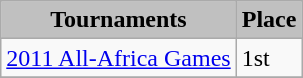<table class="wikitable collapsible" border="1">
<tr>
<th style="background:silver;">Tournaments</th>
<th style="background:silver;">Place</th>
</tr>
<tr>
<td><a href='#'>2011 All-Africa Games</a></td>
<td>1st</td>
</tr>
<tr>
</tr>
</table>
